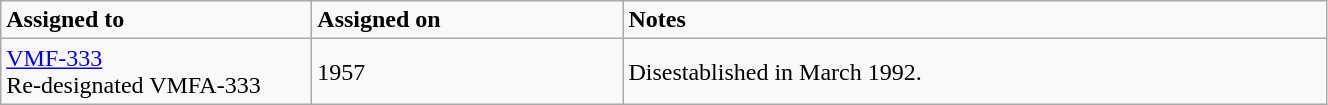<table class="wikitable" style="width: 70%;">
<tr>
<td style="width: 200px;"><strong>Assigned to</strong></td>
<td style="width: 200px;"><strong>Assigned on</strong></td>
<td><strong>Notes</strong></td>
</tr>
<tr>
<td><a href='#'>VMF-333</a><br>Re-designated VMFA-333</td>
<td>1957</td>
<td>Disestablished in March 1992.</td>
</tr>
</table>
